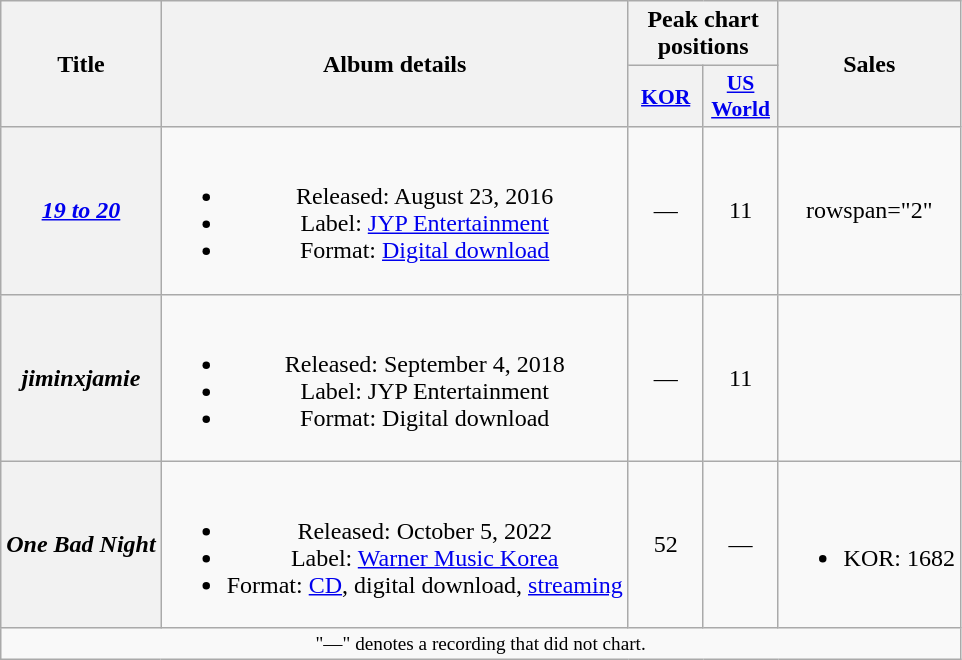<table class="wikitable plainrowheaders" style="text-align:center;">
<tr>
<th scope="col" rowspan="2">Title</th>
<th scope="col" rowspan="2">Album details</th>
<th colspan="2" scope="col" style="width:5em;">Peak chart positions</th>
<th scope="col" rowspan="2">Sales</th>
</tr>
<tr>
<th scope="col" style="width:3em;font-size:90%;"><a href='#'>KOR</a><br></th>
<th scope="col" style="width:3em;font-size:90%;"><a href='#'>US World</a><br></th>
</tr>
<tr>
<th scope="row"><em><a href='#'>19 to 20</a></em></th>
<td><br><ul><li>Released: August 23, 2016</li><li>Label: <a href='#'>JYP Entertainment</a></li><li>Format: <a href='#'>Digital download</a></li></ul></td>
<td>—</td>
<td>11</td>
<td>rowspan="2" </td>
</tr>
<tr>
<th scope="row"><em>jiminxjamie</em></th>
<td><br><ul><li>Released: September 4, 2018</li><li>Label: JYP Entertainment</li><li>Format: Digital download</li></ul></td>
<td>—</td>
<td>11</td>
</tr>
<tr>
<th scope="row"><em>One Bad Night</em></th>
<td><br><ul><li>Released: October 5, 2022</li><li>Label: <a href='#'>Warner Music Korea</a></li><li>Format: <a href='#'>CD</a>, digital download, <a href='#'>streaming</a></li></ul></td>
<td>52</td>
<td>—</td>
<td><br><ul><li>KOR: 1682 </li></ul></td>
</tr>
<tr>
<td colspan="5" style="font-size:80%">"—" denotes a recording that did not chart.</td>
</tr>
</table>
